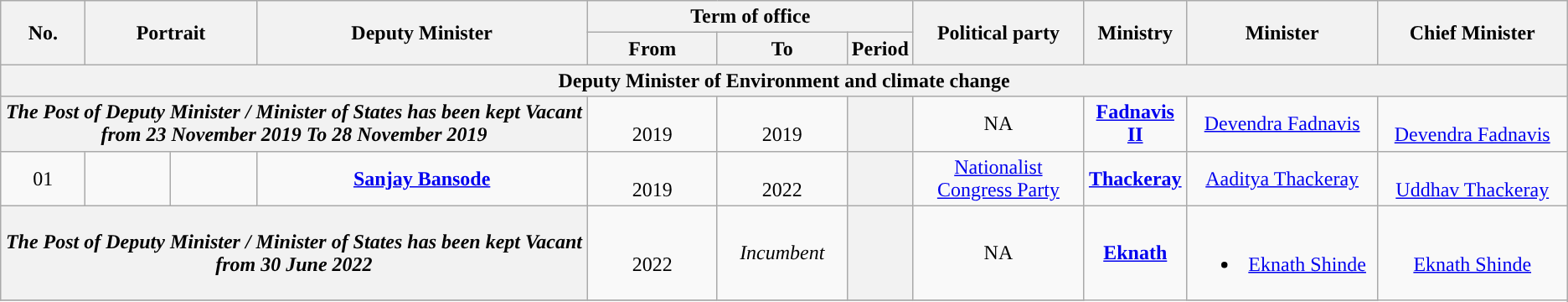<table class="wikitable" style="text-align:center">
<tr>
<th rowspan="2">No.</th>
<th rowspan="2" colspan="2">Portrait</th>
<th rowspan="2" style="width:16em">Deputy Minister<br></th>
<th colspan="3">Term of office</th>
<th rowspan="2" style="width:8em">Political party</th>
<th rowspan="2">Ministry</th>
<th rowspan="2" style="width:9em">Minister</th>
<th rowspan="2" style="width:9em">Chief Minister</th>
</tr>
<tr>
<th style="width:6em">From</th>
<th style="width:6em">To</th>
<th>Period</th>
</tr>
<tr>
<th colspan="11">Deputy Minister of Environment and climate change</th>
</tr>
<tr>
<th colspan="04"><strong><em>The Post of Deputy Minister / Minister of States has been kept Vacant from 23 November 2019 To 28 November 2019</em></strong></th>
<td><br>2019</td>
<td><br>2019</td>
<th></th>
<td>NA</td>
<td rowspan="1"><a href='#'><strong>Fadnavis II</strong></a></td>
<td><a href='#'>Devendra Fadnavis</a></td>
<td rowspan="1"> <br><a href='#'>Devendra Fadnavis</a></td>
</tr>
<tr>
<td>01</td>
<td style="color:inherit;background:"></td>
<td></td>
<td><strong><a href='#'>Sanjay Bansode</a></strong> <br> </td>
<td><br>2019</td>
<td><br>2022</td>
<th></th>
<td><a href='#'>Nationalist Congress Party</a></td>
<td rowspan="1"><a href='#'><strong>Thackeray</strong></a></td>
<td><a href='#'>Aaditya Thackeray</a></td>
<td rowspan="1"> <br><a href='#'>Uddhav Thackeray</a></td>
</tr>
<tr>
<th colspan="04"><strong><em>The Post of Deputy Minister / Minister of States has been kept Vacant from 30 June 2022</em></strong></th>
<td><br>2022</td>
<td><em>Incumbent</em></td>
<th></th>
<td>NA</td>
<td rowspan="2"><a href='#'><strong>Eknath</strong></a></td>
<td><br><ul><li><a href='#'>Eknath Shinde</a></li></ul></td>
<td rowspan="2"> <br><a href='#'>Eknath Shinde</a></td>
</tr>
<tr>
</tr>
</table>
